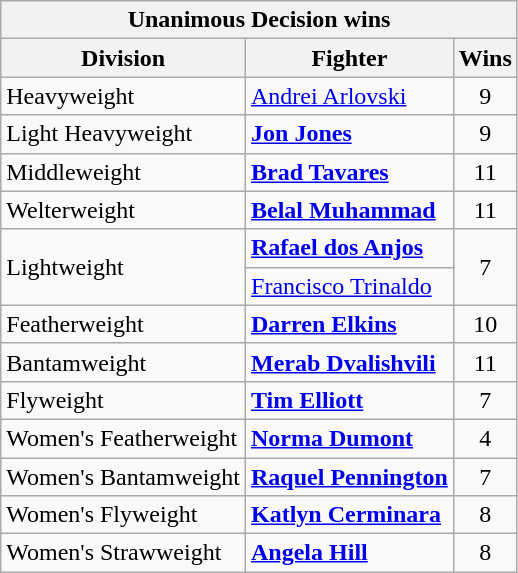<table class=wikitable>
<tr>
<th colspan=3>Unanimous Decision wins</th>
</tr>
<tr>
<th>Division</th>
<th>Fighter</th>
<th>Wins</th>
</tr>
<tr>
<td>Heavyweight</td>
<td> <a href='#'>Andrei Arlovski</a></td>
<td align=center>9</td>
</tr>
<tr>
<td>Light Heavyweight</td>
<td> <strong><a href='#'>Jon Jones</a></strong></td>
<td align=center>9</td>
</tr>
<tr>
<td>Middleweight</td>
<td> <strong><a href='#'>Brad Tavares</a></strong></td>
<td align=center>11</td>
</tr>
<tr>
<td>Welterweight</td>
<td> <strong><a href='#'>Belal Muhammad</a></strong></td>
<td align=center>11</td>
</tr>
<tr>
<td rowspan=2>Lightweight</td>
<td> <strong><a href='#'>Rafael dos Anjos</a></strong></td>
<td rowspan=2 align=center>7</td>
</tr>
<tr>
<td> <a href='#'>Francisco Trinaldo</a></td>
</tr>
<tr>
<td>Featherweight</td>
<td> <strong><a href='#'>Darren Elkins</a></strong></td>
<td align=center>10</td>
</tr>
<tr>
<td>Bantamweight</td>
<td> <strong><a href='#'>Merab Dvalishvili</a></strong></td>
<td align=center>11</td>
</tr>
<tr>
<td>Flyweight</td>
<td> <strong><a href='#'>Tim Elliott</a></strong></td>
<td align=center>7</td>
</tr>
<tr>
<td>Women's Featherweight</td>
<td> <strong><a href='#'>Norma Dumont</a></strong></td>
<td align=center>4</td>
</tr>
<tr>
<td>Women's Bantamweight</td>
<td> <strong><a href='#'>Raquel Pennington</a></strong></td>
<td align=center>7</td>
</tr>
<tr>
<td>Women's Flyweight</td>
<td> <strong><a href='#'>Katlyn Cerminara</a></strong></td>
<td align=center>8</td>
</tr>
<tr>
<td>Women's Strawweight</td>
<td> <strong><a href='#'>Angela Hill</a></strong></td>
<td align=center>8</td>
</tr>
</table>
